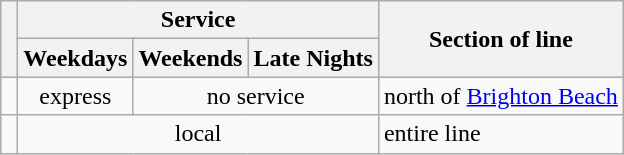<table class="wikitable">
<tr>
<th rowspan=2> </th>
<th colspan=3>Service</th>
<th rowspan=2>Section of line</th>
</tr>
<tr>
<th>Weekdays</th>
<th>Weekends</th>
<th>Late Nights</th>
</tr>
<tr>
<td></td>
<td align=center>express</td>
<td align=center colspan=2>no service</td>
<td>north of <a href='#'>Brighton Beach</a></td>
</tr>
<tr>
<td></td>
<td align=center colspan=3>local</td>
<td>entire line</td>
</tr>
</table>
